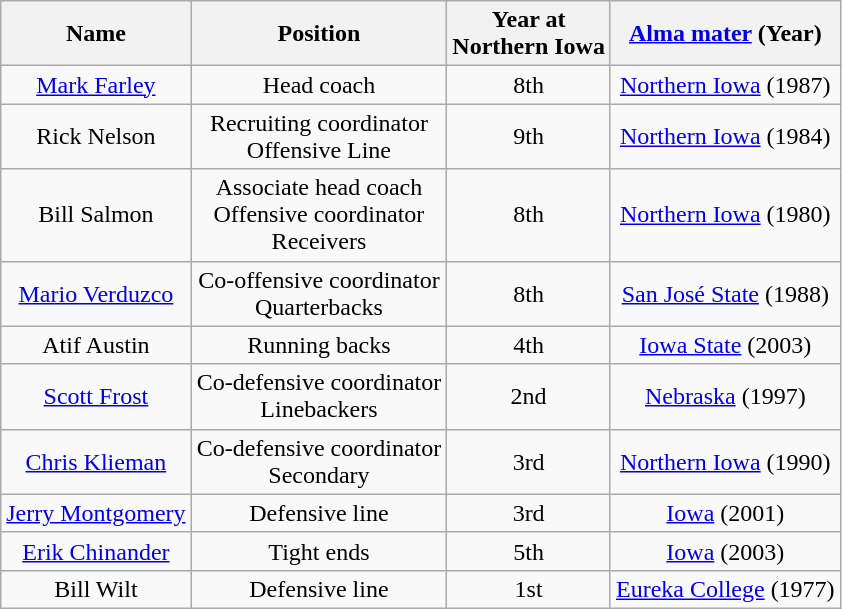<table class="wikitable">
<tr>
<th>Name</th>
<th>Position</th>
<th>Year at <br> Northern Iowa</th>
<th><a href='#'>Alma mater</a> (Year)</th>
</tr>
<tr align="center">
<td><a href='#'>Mark Farley</a></td>
<td>Head coach</td>
<td>8th</td>
<td><a href='#'>Northern Iowa</a> (1987)</td>
</tr>
<tr align="center">
<td>Rick Nelson</td>
<td>Recruiting coordinator<br>Offensive Line</td>
<td>9th</td>
<td><a href='#'>Northern Iowa</a> (1984)</td>
</tr>
<tr align="center">
<td>Bill Salmon</td>
<td>Associate head coach<br>Offensive coordinator<br>Receivers</td>
<td>8th</td>
<td><a href='#'>Northern Iowa</a> (1980)</td>
</tr>
<tr align="center">
<td><a href='#'>Mario Verduzco</a></td>
<td>Co-offensive coordinator<br>Quarterbacks</td>
<td>8th</td>
<td><a href='#'>San José State</a> (1988)</td>
</tr>
<tr align="center">
<td>Atif Austin</td>
<td>Running backs</td>
<td>4th</td>
<td><a href='#'>Iowa State</a> (2003)</td>
</tr>
<tr align="center">
<td><a href='#'>Scott Frost</a></td>
<td>Co-defensive coordinator<br>Linebackers</td>
<td>2nd</td>
<td><a href='#'>Nebraska</a> (1997)</td>
</tr>
<tr align="center">
<td><a href='#'>Chris Klieman</a></td>
<td>Co-defensive coordinator<br>Secondary</td>
<td>3rd</td>
<td><a href='#'>Northern Iowa</a> (1990)</td>
</tr>
<tr align="center">
<td><a href='#'>Jerry Montgomery</a></td>
<td>Defensive line</td>
<td>3rd</td>
<td><a href='#'>Iowa</a> (2001)</td>
</tr>
<tr align="center">
<td><a href='#'>Erik Chinander</a></td>
<td>Tight ends</td>
<td>5th</td>
<td><a href='#'>Iowa</a> (2003)</td>
</tr>
<tr align="center">
<td>Bill Wilt</td>
<td>Defensive line</td>
<td>1st</td>
<td><a href='#'>Eureka College</a> (1977)</td>
</tr>
</table>
